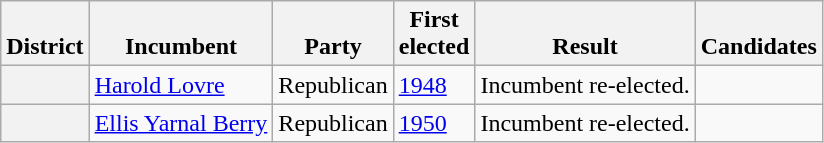<table class=wikitable>
<tr valign=bottom>
<th>District</th>
<th>Incumbent</th>
<th>Party</th>
<th>First<br>elected</th>
<th>Result</th>
<th>Candidates</th>
</tr>
<tr>
<th></th>
<td><a href='#'>Harold Lovre</a></td>
<td>Republican</td>
<td><a href='#'>1948</a></td>
<td>Incumbent re-elected.</td>
<td nowrap></td>
</tr>
<tr>
<th></th>
<td><a href='#'>Ellis Yarnal Berry</a></td>
<td>Republican</td>
<td><a href='#'>1950</a></td>
<td>Incumbent re-elected.</td>
<td nowrap></td>
</tr>
</table>
